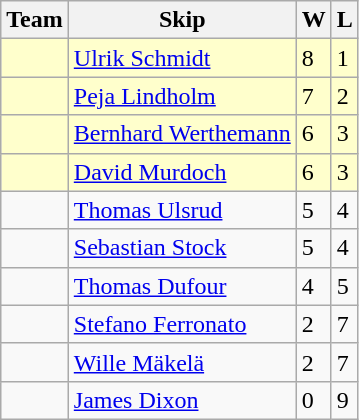<table class="wikitable">
<tr>
<th>Team</th>
<th>Skip</th>
<th>W</th>
<th>L</th>
</tr>
<tr bgcolor="#ffffcc">
<td></td>
<td><a href='#'>Ulrik Schmidt</a></td>
<td>8</td>
<td>1</td>
</tr>
<tr bgcolor="#ffffcc">
<td></td>
<td><a href='#'>Peja Lindholm</a></td>
<td>7</td>
<td>2</td>
</tr>
<tr bgcolor="#ffffcc">
<td></td>
<td><a href='#'>Bernhard Werthemann</a></td>
<td>6</td>
<td>3</td>
</tr>
<tr bgcolor="#ffffcc">
<td></td>
<td><a href='#'>David Murdoch</a></td>
<td>6</td>
<td>3</td>
</tr>
<tr>
<td></td>
<td><a href='#'>Thomas Ulsrud</a></td>
<td>5</td>
<td>4</td>
</tr>
<tr>
<td></td>
<td><a href='#'>Sebastian Stock</a></td>
<td>5</td>
<td>4</td>
</tr>
<tr>
<td></td>
<td><a href='#'>Thomas Dufour</a></td>
<td>4</td>
<td>5</td>
</tr>
<tr>
<td></td>
<td><a href='#'>Stefano Ferronato</a></td>
<td>2</td>
<td>7</td>
</tr>
<tr>
<td></td>
<td><a href='#'>Wille Mäkelä</a></td>
<td>2</td>
<td>7</td>
</tr>
<tr>
<td></td>
<td><a href='#'>James Dixon</a></td>
<td>0</td>
<td>9</td>
</tr>
</table>
